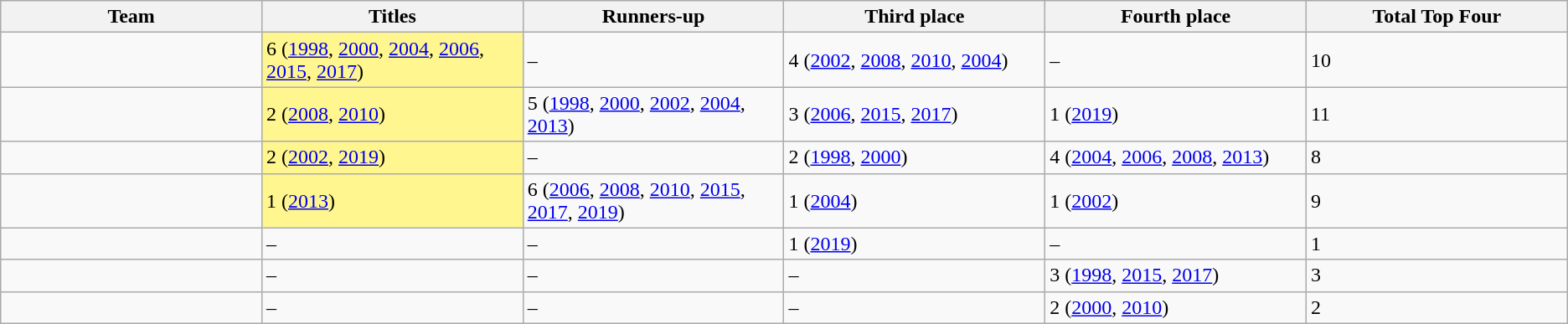<table class="wikitable">
<tr>
<th width=15%>Team</th>
<th width=15%>Titles</th>
<th width=15%>Runners-up</th>
<th width=15%>Third place</th>
<th width=15%>Fourth place</th>
<th width=15%>Total Top Four</th>
</tr>
<tr>
<td></td>
<td style=background:#fff68f>6 (<a href='#'>1998</a>, <a href='#'>2000</a>, <a href='#'>2004</a>, <a href='#'>2006</a>, <a href='#'>2015</a>, <a href='#'>2017</a>)</td>
<td>–</td>
<td>4 (<a href='#'>2002</a>, <a href='#'>2008</a>, <a href='#'>2010</a>, <a href='#'>2004</a>)</td>
<td>–</td>
<td>10</td>
</tr>
<tr>
<td></td>
<td style=background:#fff68f>2 (<a href='#'>2008</a>, <a href='#'>2010</a>)</td>
<td>5 (<a href='#'>1998</a>, <a href='#'>2000</a>, <a href='#'>2002</a>, <a href='#'>2004</a>, <a href='#'>2013</a>)</td>
<td>3 (<a href='#'>2006</a>, <a href='#'>2015</a>, <a href='#'>2017</a>)</td>
<td>1 (<a href='#'>2019</a>)</td>
<td>11</td>
</tr>
<tr>
<td></td>
<td style=background:#fff68f>2 (<a href='#'>2002</a>, <a href='#'>2019</a>)</td>
<td>–</td>
<td>2 (<a href='#'>1998</a>, <a href='#'>2000</a>)</td>
<td>4 (<a href='#'>2004</a>, <a href='#'>2006</a>, <a href='#'>2008</a>, <a href='#'>2013</a>)</td>
<td>8</td>
</tr>
<tr>
<td></td>
<td style=background:#fff68f>1 (<a href='#'>2013</a>)</td>
<td>6 (<a href='#'>2006</a>, <a href='#'>2008</a>, <a href='#'>2010</a>, <a href='#'>2015</a>, <a href='#'>2017</a>, <a href='#'>2019</a>)</td>
<td>1 (<a href='#'>2004</a>)</td>
<td>1 (<a href='#'>2002</a>)</td>
<td>9</td>
</tr>
<tr>
<td></td>
<td>–</td>
<td>–</td>
<td>1 (<a href='#'>2019</a>)</td>
<td>–</td>
<td>1</td>
</tr>
<tr>
<td></td>
<td>–</td>
<td>–</td>
<td>–</td>
<td>3 (<a href='#'>1998</a>, <a href='#'>2015</a>, <a href='#'>2017</a>)</td>
<td>3</td>
</tr>
<tr>
<td></td>
<td>–</td>
<td>–</td>
<td>–</td>
<td>2 (<a href='#'>2000</a>, <a href='#'>2010</a>)</td>
<td>2</td>
</tr>
</table>
